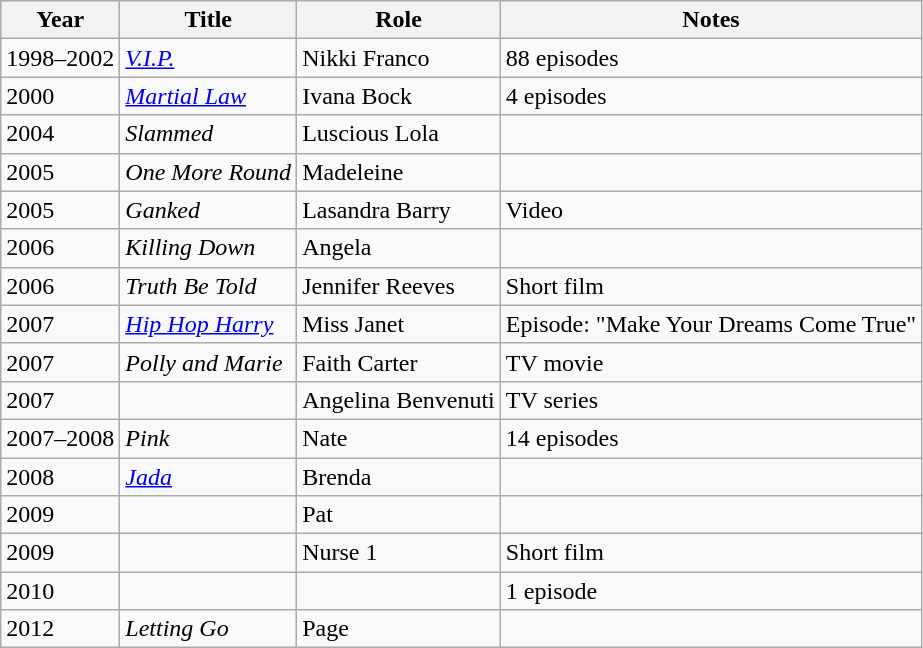<table class="wikitable sortable">
<tr>
<th>Year</th>
<th>Title</th>
<th>Role</th>
<th class="unsortable">Notes</th>
</tr>
<tr>
<td>1998–2002</td>
<td><em><a href='#'>V.I.P.</a></em></td>
<td>Nikki Franco</td>
<td>88 episodes</td>
</tr>
<tr>
<td>2000</td>
<td><em><a href='#'>Martial Law</a></em></td>
<td>Ivana Bock</td>
<td>4 episodes</td>
</tr>
<tr>
<td>2004</td>
<td><em>Slammed</em></td>
<td>Luscious Lola</td>
<td></td>
</tr>
<tr>
<td>2005</td>
<td><em>One More Round</em></td>
<td>Madeleine</td>
<td></td>
</tr>
<tr>
<td>2005</td>
<td><em>Ganked</em></td>
<td>Lasandra Barry</td>
<td>Video</td>
</tr>
<tr>
<td>2006</td>
<td><em>Killing Down</em></td>
<td>Angela</td>
<td></td>
</tr>
<tr>
<td>2006</td>
<td><em>Truth Be Told</em></td>
<td>Jennifer Reeves</td>
<td>Short film</td>
</tr>
<tr>
<td>2007</td>
<td><em><a href='#'>Hip Hop Harry</a></em></td>
<td>Miss Janet</td>
<td>Episode: "Make Your Dreams Come True"</td>
</tr>
<tr>
<td>2007</td>
<td><em>Polly and Marie</em></td>
<td>Faith Carter</td>
<td>TV movie</td>
</tr>
<tr>
<td>2007</td>
<td><em></em></td>
<td>Angelina Benvenuti</td>
<td>TV series</td>
</tr>
<tr>
<td>2007–2008</td>
<td><em>Pink</em></td>
<td>Nate</td>
<td>14 episodes</td>
</tr>
<tr>
<td>2008</td>
<td><em><a href='#'>Jada</a></em></td>
<td>Brenda</td>
<td></td>
</tr>
<tr>
<td>2009</td>
<td><em></em></td>
<td>Pat</td>
<td></td>
</tr>
<tr>
<td>2009</td>
<td><em></em></td>
<td>Nurse 1</td>
<td>Short film</td>
</tr>
<tr>
<td>2010</td>
<td><em></em></td>
<td></td>
<td>1 episode</td>
</tr>
<tr>
<td>2012</td>
<td><em>Letting Go</em></td>
<td>Page</td>
<td></td>
</tr>
</table>
